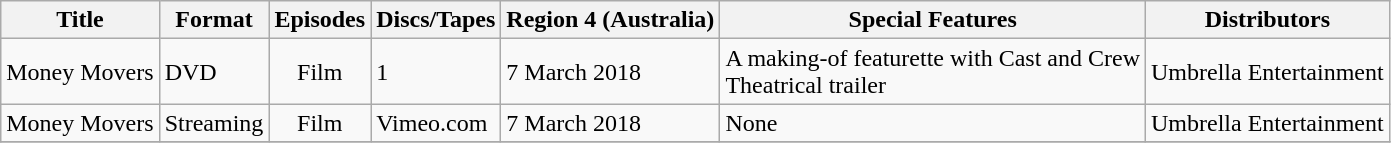<table class="wikitable">
<tr>
<th>Title</th>
<th>Format</th>
<th>Episodes</th>
<th>Discs/Tapes</th>
<th>Region 4 (Australia)</th>
<th>Special Features</th>
<th>Distributors</th>
</tr>
<tr>
<td>Money Movers</td>
<td>DVD</td>
<td style="text-align:center;">Film</td>
<td>1</td>
<td>7 March 2018</td>
<td>A making-of featurette with Cast and Crew<br>Theatrical trailer</td>
<td>Umbrella Entertainment</td>
</tr>
<tr>
<td>Money Movers</td>
<td>Streaming</td>
<td style="text-align:center;">Film</td>
<td>Vimeo.com</td>
<td>7 March 2018</td>
<td>None</td>
<td>Umbrella Entertainment</td>
</tr>
<tr>
</tr>
</table>
